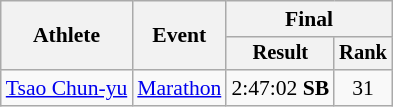<table class="wikitable" style="font-size:90%">
<tr>
<th rowspan="2">Athlete</th>
<th rowspan="2">Event</th>
<th colspan="2">Final</th>
</tr>
<tr style="font-size:95%">
<th>Result</th>
<th>Rank</th>
</tr>
<tr align=center>
<td align=left><a href='#'>Tsao Chun-yu</a></td>
<td align=left><a href='#'>Marathon</a></td>
<td>2:47:02 <strong>SB</strong></td>
<td>31</td>
</tr>
</table>
